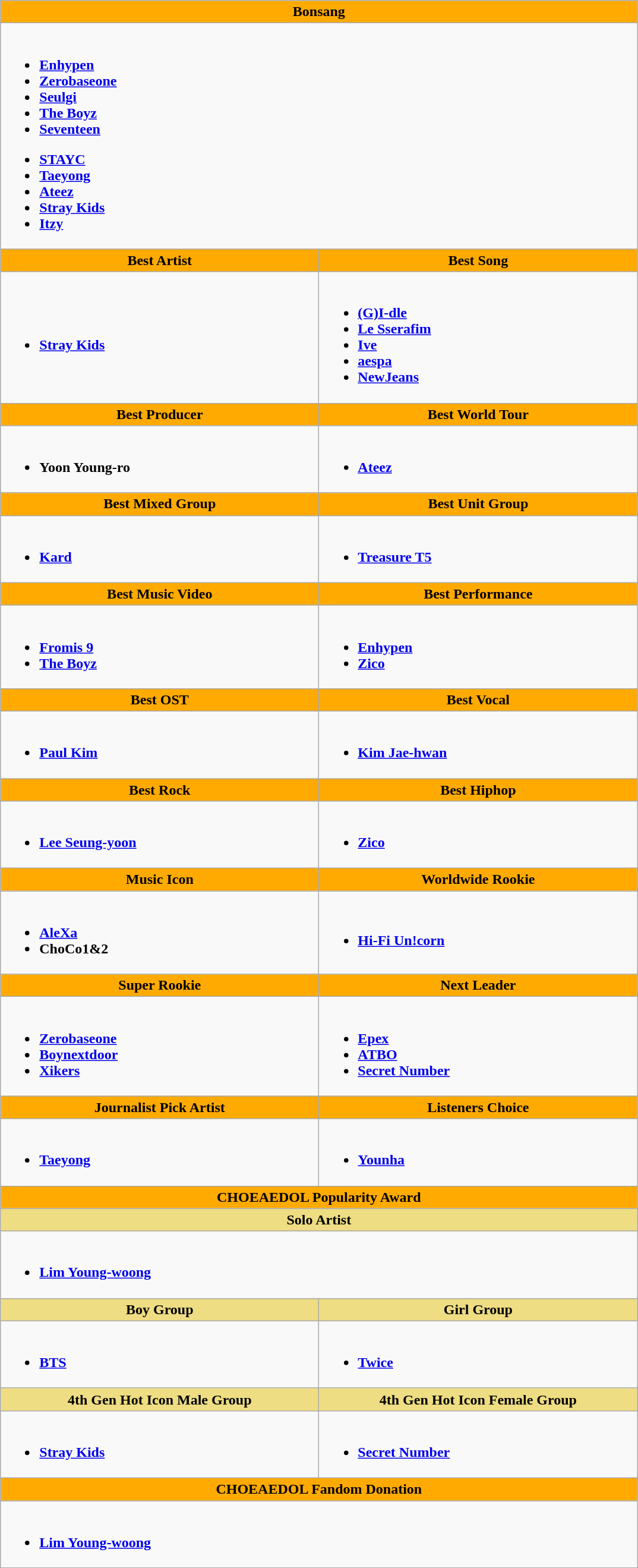<table class="wikitable">
<tr>
<th scope="col" colspan="2" style="background:#FFAA00">Bonsang</th>
</tr>
<tr>
<td colspan="2"><br>
<ul><li><strong><a href='#'>Enhypen</a></strong></li><li><strong><a href='#'>Zerobaseone</a></strong></li><li><strong><a href='#'>Seulgi</a></strong></li><li><strong><a href='#'>The Boyz</a></strong></li><li><strong><a href='#'>Seventeen</a></strong></li></ul><ul><li><strong><a href='#'>STAYC</a></strong></li><li><strong><a href='#'>Taeyong</a></strong></li><li><strong><a href='#'>Ateez</a></strong></li><li><strong><a href='#'>Stray Kids</a></strong></li><li><strong><a href='#'>Itzy</a></strong></li></ul></td>
</tr>
<tr>
<th scope="col" style="background:#FFAA00;width:350px">Best Artist</th>
<th scope="col" style="background:#FFAA00;width:350px">Best Song</th>
</tr>
<tr>
<td><br><ul><li><strong><a href='#'>Stray Kids</a></strong></li></ul></td>
<td><br><ul><li><strong><a href='#'>(G)I-dle</a></strong></li><li><strong><a href='#'>Le Sserafim</a></strong></li><li><strong><a href='#'>Ive</a></strong></li><li><strong><a href='#'>aespa</a></strong></li><li><strong><a href='#'>NewJeans</a></strong></li></ul></td>
</tr>
<tr>
<th scope="col" style="background:#FFAA00">Best Producer</th>
<th scope="col" style="background:#FFAA00">Best World Tour</th>
</tr>
<tr>
<td><br><ul><li><strong>Yoon Young-ro</strong></li></ul></td>
<td><br><ul><li><strong><a href='#'>Ateez</a></strong></li></ul></td>
</tr>
<tr>
<th scope="col" style="background:#FFAA00">Best Mixed Group</th>
<th scope="col" style="background:#FFAA00">Best Unit Group</th>
</tr>
<tr>
<td><br><ul><li><strong><a href='#'>Kard</a></strong></li></ul></td>
<td><br><ul><li><strong><a href='#'>Treasure T5</a></strong></li></ul></td>
</tr>
<tr>
<th scope="col" style="background:#FFAA00">Best Music Video</th>
<th scope="col" style="background:#FFAA00">Best Performance</th>
</tr>
<tr>
<td><br><ul><li><strong><a href='#'>Fromis 9</a></strong></li><li><strong><a href='#'>The Boyz</a></strong></li></ul></td>
<td><br><ul><li><strong><a href='#'>Enhypen</a></strong></li><li><strong><a href='#'>Zico</a></strong></li></ul></td>
</tr>
<tr>
<th scope="col" style="background:#FFAA00">Best OST</th>
<th scope="col" style="background:#FFAA00">Best Vocal</th>
</tr>
<tr>
<td><br><ul><li><strong><a href='#'>Paul Kim</a></strong></li></ul></td>
<td><br><ul><li><strong><a href='#'>Kim Jae-hwan</a></strong></li></ul></td>
</tr>
<tr>
<th scope="col" style="background:#FFAA00">Best Rock</th>
<th scope="col" style="background:#FFAA00">Best Hiphop</th>
</tr>
<tr>
<td><br><ul><li><strong><a href='#'>Lee Seung-yoon</a></strong></li></ul></td>
<td><br><ul><li><strong><a href='#'>Zico</a></strong></li></ul></td>
</tr>
<tr>
<th scope="col" style="background:#FFAA00">Music Icon</th>
<th scope="col" style="background:#FFAA00">Worldwide Rookie</th>
</tr>
<tr>
<td><br><ul><li><strong><a href='#'>AleXa</a></strong></li><li><strong>ChoCo1&2</strong></li></ul></td>
<td><br><ul><li><strong><a href='#'>Hi-Fi Un!corn</a></strong></li></ul></td>
</tr>
<tr>
<th scope="col" style="background:#FFAA00">Super Rookie</th>
<th scope="col" style="background:#FFAA00">Next Leader</th>
</tr>
<tr>
<td><br><ul><li><strong><a href='#'>Zerobaseone</a></strong></li><li><strong><a href='#'>Boynextdoor</a></strong></li><li><strong><a href='#'>Xikers</a></strong></li></ul></td>
<td><br><ul><li><strong><a href='#'>Epex</a></strong></li><li><strong><a href='#'>ATBO</a></strong></li><li><strong><a href='#'>Secret Number</a></strong></li></ul></td>
</tr>
<tr>
<th scope="col" style="background:#FFAA00">Journalist Pick Artist</th>
<th scope="col" style="background:#FFAA00">Listeners Choice</th>
</tr>
<tr>
<td><br><ul><li><strong><a href='#'>Taeyong</a></strong></li></ul></td>
<td><br><ul><li><strong><a href='#'>Younha</a></strong></li></ul></td>
</tr>
<tr>
<th scope="col" colspan="2" style="background:#FFAA00">CHOEAEDOL Popularity Award</th>
</tr>
<tr>
<th scope="col" colspan="2" style="background:#EEDD82">Solo Artist</th>
</tr>
<tr>
<td colspan="2"><br><ul><li><strong><a href='#'>Lim Young-woong</a></strong></li></ul></td>
</tr>
<tr>
<th scope="col" style="background:#EEDD82">Boy Group</th>
<th scope="col" style="background:#EEDD82">Girl Group</th>
</tr>
<tr>
<td><br><ul><li><strong><a href='#'>BTS</a></strong></li></ul></td>
<td><br><ul><li><strong><a href='#'>Twice</a></strong></li></ul></td>
</tr>
<tr>
<th scope="col" style="background:#EEDD82">4th Gen Hot Icon Male Group</th>
<th scope="col" style="background:#EEDD82">4th Gen Hot Icon Female Group</th>
</tr>
<tr>
<td><br><ul><li><strong><a href='#'>Stray Kids</a></strong></li></ul></td>
<td><br><ul><li><strong><a href='#'>Secret Number</a></strong></li></ul></td>
</tr>
<tr>
<th scope="col" colspan="2" style="background:#FFAA00">CHOEAEDOL Fandom Donation</th>
</tr>
<tr>
<td colspan="2"><br><ul><li><strong><a href='#'>Lim Young-woong</a></strong></li></ul></td>
</tr>
</table>
